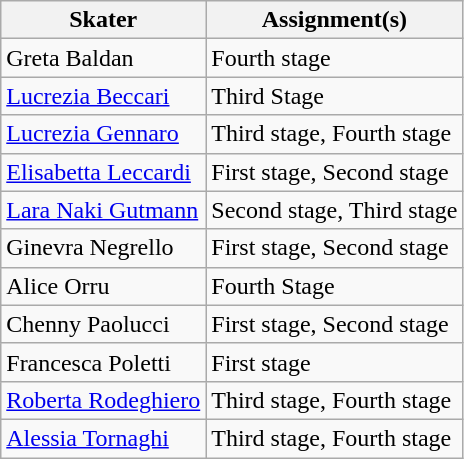<table class="wikitable">
<tr>
<th>Skater</th>
<th>Assignment(s)</th>
</tr>
<tr>
<td> Greta Baldan</td>
<td>Fourth stage</td>
</tr>
<tr>
<td> <a href='#'>Lucrezia Beccari</a></td>
<td>Third Stage</td>
</tr>
<tr>
<td> <a href='#'>Lucrezia Gennaro</a></td>
<td>Third stage, Fourth stage</td>
</tr>
<tr>
<td> <a href='#'>Elisabetta Leccardi</a></td>
<td>First stage, Second stage</td>
</tr>
<tr>
<td> <a href='#'>Lara Naki Gutmann</a></td>
<td>Second stage, Third stage</td>
</tr>
<tr>
<td> Ginevra Negrello</td>
<td>First stage, Second stage</td>
</tr>
<tr>
<td> Alice Orru</td>
<td>Fourth Stage</td>
</tr>
<tr>
<td> Chenny Paolucci</td>
<td>First stage, Second stage</td>
</tr>
<tr>
<td> Francesca Poletti</td>
<td>First stage</td>
</tr>
<tr>
<td> <a href='#'>Roberta Rodeghiero</a></td>
<td>Third stage, Fourth stage</td>
</tr>
<tr>
<td> <a href='#'>Alessia Tornaghi</a></td>
<td>Third stage, Fourth stage</td>
</tr>
</table>
